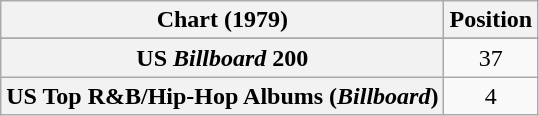<table class="wikitable sortable plainrowheaders">
<tr>
<th>Chart (1979)</th>
<th>Position</th>
</tr>
<tr>
</tr>
<tr>
<th scope="row">US <em>Billboard</em> 200</th>
<td style="text-align:center;">37</td>
</tr>
<tr>
<th scope="row">US Top R&B/Hip-Hop Albums (<em>Billboard</em>)</th>
<td style="text-align:center;">4</td>
</tr>
</table>
